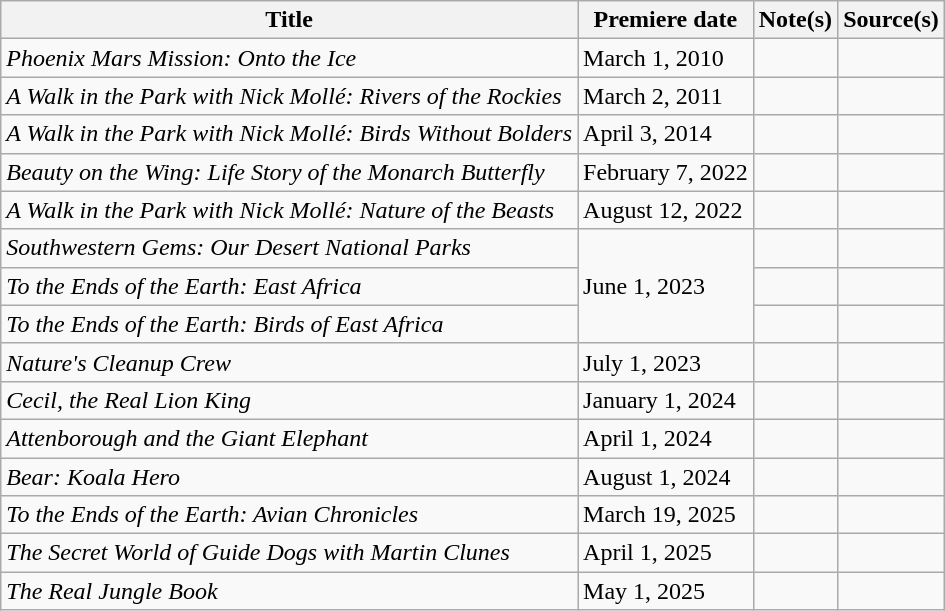<table class="wikitable sortable">
<tr>
<th>Title</th>
<th>Premiere date</th>
<th>Note(s)</th>
<th>Source(s)</th>
</tr>
<tr>
<td><em>Phoenix Mars Mission: Onto the Ice</em></td>
<td>March 1, 2010</td>
<td></td>
<td></td>
</tr>
<tr>
<td><em>A Walk in the Park with Nick Mollé: Rivers of the Rockies</em></td>
<td>March 2, 2011</td>
<td></td>
<td></td>
</tr>
<tr>
<td><em>A Walk in the Park with Nick Mollé: Birds Without Bolders</em></td>
<td>April 3, 2014</td>
<td></td>
<td></td>
</tr>
<tr>
<td><em>Beauty on the Wing: Life Story of the Monarch Butterfly</em></td>
<td>February 7, 2022</td>
<td></td>
<td></td>
</tr>
<tr>
<td><em>A Walk in the Park with Nick Mollé: Nature of the Beasts</em></td>
<td>August 12, 2022</td>
<td></td>
<td></td>
</tr>
<tr>
<td><em>Southwestern Gems: Our Desert National Parks</em></td>
<td rowspan="3">June 1, 2023</td>
<td></td>
<td></td>
</tr>
<tr>
<td><em>To the Ends of the Earth: East Africa</em></td>
<td></td>
<td></td>
</tr>
<tr>
<td><em>To the Ends of the Earth: Birds of East Africa</em></td>
<td></td>
<td></td>
</tr>
<tr>
<td><em>Nature's Cleanup Crew</em></td>
<td>July 1, 2023</td>
<td></td>
<td></td>
</tr>
<tr>
<td><em>Cecil, the Real Lion King</em></td>
<td>January 1, 2024</td>
<td></td>
<td></td>
</tr>
<tr>
<td><em>Attenborough and the Giant Elephant</em></td>
<td>April 1, 2024</td>
<td></td>
<td></td>
</tr>
<tr>
<td><em>Bear: Koala Hero</em></td>
<td>August 1, 2024</td>
<td></td>
<td></td>
</tr>
<tr>
<td><em>To the Ends of the Earth: Avian Chronicles</em></td>
<td>March 19, 2025</td>
<td></td>
<td></td>
</tr>
<tr>
<td><em>The Secret World of Guide Dogs with Martin Clunes</em></td>
<td>April 1, 2025</td>
<td></td>
<td></td>
</tr>
<tr>
<td><em>The Real Jungle Book</em></td>
<td>May 1, 2025</td>
<td></td>
<td></td>
</tr>
</table>
